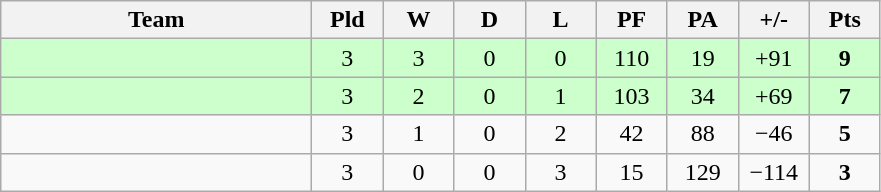<table class="wikitable" style="text-align: center;">
<tr>
<th width="200">Team</th>
<th width="40">Pld</th>
<th width="40">W</th>
<th width="40">D</th>
<th width="40">L</th>
<th width="40">PF</th>
<th width="40">PA</th>
<th width="40">+/-</th>
<th width="40">Pts</th>
</tr>
<tr bgcolor=ccffcc>
<td align=left></td>
<td>3</td>
<td>3</td>
<td>0</td>
<td>0</td>
<td>110</td>
<td>19</td>
<td>+91</td>
<td><strong>9</strong></td>
</tr>
<tr bgcolor=ccffcc>
<td align=left></td>
<td>3</td>
<td>2</td>
<td>0</td>
<td>1</td>
<td>103</td>
<td>34</td>
<td>+69</td>
<td><strong>7</strong></td>
</tr>
<tr>
<td align=left></td>
<td>3</td>
<td>1</td>
<td>0</td>
<td>2</td>
<td>42</td>
<td>88</td>
<td>−46</td>
<td><strong>5</strong></td>
</tr>
<tr>
<td align=left></td>
<td>3</td>
<td>0</td>
<td>0</td>
<td>3</td>
<td>15</td>
<td>129</td>
<td>−114</td>
<td><strong>3</strong></td>
</tr>
</table>
